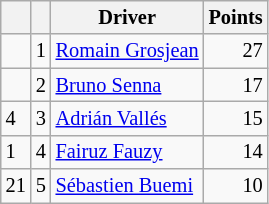<table class="wikitable" style="font-size: 85%;">
<tr>
<th></th>
<th></th>
<th>Driver</th>
<th>Points</th>
</tr>
<tr>
<td align="left"></td>
<td align="center">1</td>
<td> <a href='#'>Romain Grosjean</a></td>
<td align="right">27</td>
</tr>
<tr>
<td align="left"></td>
<td align="center">2</td>
<td> <a href='#'>Bruno Senna</a></td>
<td align="right">17</td>
</tr>
<tr>
<td align="left"> 4</td>
<td align="center">3</td>
<td> <a href='#'>Adrián Vallés</a></td>
<td align="right">15</td>
</tr>
<tr>
<td align="left"> 1</td>
<td align="center">4</td>
<td> <a href='#'>Fairuz Fauzy</a></td>
<td align="right">14</td>
</tr>
<tr>
<td align="left"> 21</td>
<td align="center">5</td>
<td> <a href='#'>Sébastien Buemi</a></td>
<td align="right">10</td>
</tr>
</table>
